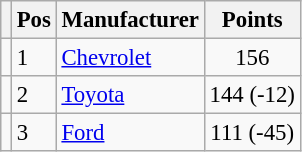<table class="wikitable" style="font-size: 95%;">
<tr>
<th></th>
<th>Pos</th>
<th>Manufacturer</th>
<th>Points</th>
</tr>
<tr>
<td></td>
<td>1</td>
<td><a href='#'>Chevrolet</a></td>
<td style="text-align:center;">156</td>
</tr>
<tr>
<td></td>
<td>2</td>
<td><a href='#'>Toyota</a></td>
<td style="text-align:right;">144 (-12)</td>
</tr>
<tr>
<td></td>
<td>3</td>
<td><a href='#'>Ford</a></td>
<td style="text-align:center;">111 (-45)</td>
</tr>
</table>
